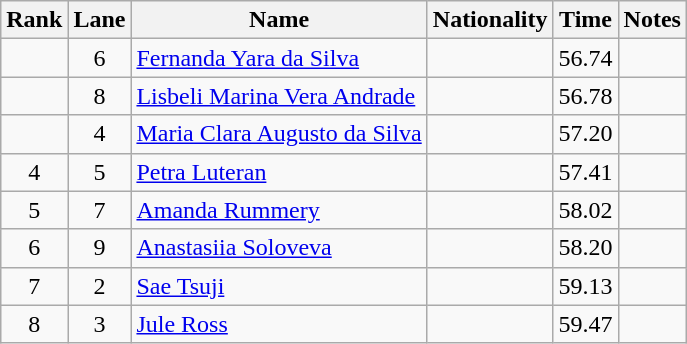<table class="wikitable sortable" style="text-align:center">
<tr>
<th>Rank</th>
<th>Lane</th>
<th>Name</th>
<th>Nationality</th>
<th>Time</th>
<th>Notes</th>
</tr>
<tr>
<td></td>
<td>6</td>
<td align="left"><a href='#'>Fernanda Yara da Silva</a></td>
<td align="left"></td>
<td>56.74</td>
<td></td>
</tr>
<tr>
<td></td>
<td>8</td>
<td align="left"><a href='#'>Lisbeli Marina Vera Andrade</a></td>
<td align="left"></td>
<td>56.78</td>
<td></td>
</tr>
<tr>
<td></td>
<td>4</td>
<td align="left"><a href='#'>Maria Clara Augusto da Silva</a></td>
<td align="left"></td>
<td>57.20</td>
<td></td>
</tr>
<tr>
<td>4</td>
<td>5</td>
<td align="left"><a href='#'>Petra Luteran</a></td>
<td align="left"></td>
<td>57.41</td>
<td></td>
</tr>
<tr>
<td>5</td>
<td>7</td>
<td align="left"><a href='#'>Amanda Rummery</a></td>
<td align="left"></td>
<td>58.02</td>
<td></td>
</tr>
<tr>
<td>6</td>
<td>9</td>
<td align="left"><a href='#'>Anastasiia Soloveva</a></td>
<td align="left"></td>
<td>58.20</td>
<td></td>
</tr>
<tr>
<td>7</td>
<td>2</td>
<td align="left"><a href='#'>Sae Tsuji</a></td>
<td align="left"></td>
<td>59.13</td>
<td></td>
</tr>
<tr>
<td>8</td>
<td>3</td>
<td align="left"><a href='#'>Jule Ross</a></td>
<td align="left"></td>
<td>59.47</td>
<td></td>
</tr>
</table>
